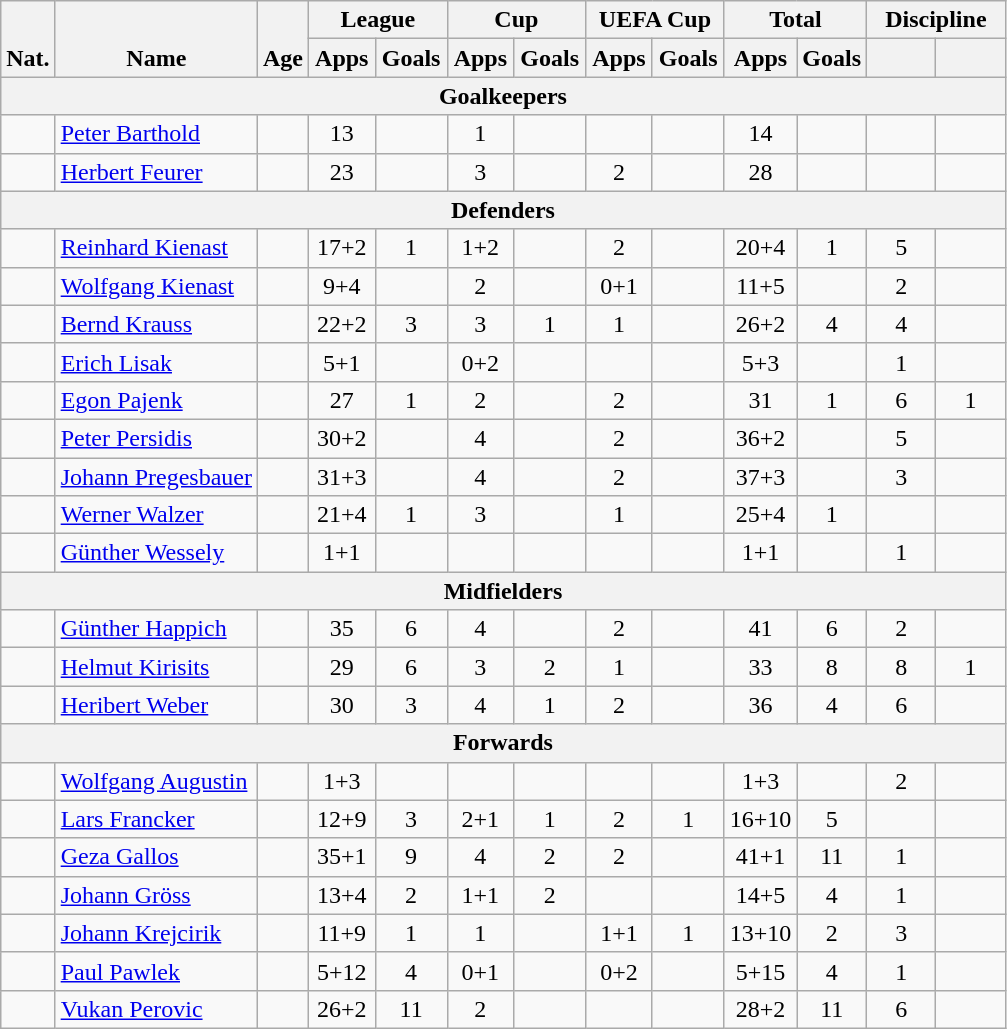<table class="wikitable" style="text-align:center">
<tr>
<th rowspan="2" valign="bottom">Nat.</th>
<th rowspan="2" valign="bottom">Name</th>
<th rowspan="2" valign="bottom">Age</th>
<th colspan="2" width="85">League</th>
<th colspan="2" width="85">Cup</th>
<th colspan="2" width="85">UEFA Cup</th>
<th colspan="2" width="85">Total</th>
<th colspan="2" width="85">Discipline</th>
</tr>
<tr>
<th>Apps</th>
<th>Goals</th>
<th>Apps</th>
<th>Goals</th>
<th>Apps</th>
<th>Goals</th>
<th>Apps</th>
<th>Goals</th>
<th></th>
<th></th>
</tr>
<tr>
<th colspan=15>Goalkeepers</th>
</tr>
<tr>
<td></td>
<td align="left"><a href='#'>Peter Barthold</a></td>
<td></td>
<td>13</td>
<td></td>
<td>1</td>
<td></td>
<td></td>
<td></td>
<td>14</td>
<td></td>
<td></td>
<td></td>
</tr>
<tr>
<td></td>
<td align="left"><a href='#'>Herbert Feurer</a></td>
<td></td>
<td>23</td>
<td></td>
<td>3</td>
<td></td>
<td>2</td>
<td></td>
<td>28</td>
<td></td>
<td></td>
<td></td>
</tr>
<tr>
<th colspan=15>Defenders</th>
</tr>
<tr>
<td></td>
<td align="left"><a href='#'>Reinhard Kienast</a></td>
<td></td>
<td>17+2</td>
<td>1</td>
<td>1+2</td>
<td></td>
<td>2</td>
<td></td>
<td>20+4</td>
<td>1</td>
<td>5</td>
<td></td>
</tr>
<tr>
<td></td>
<td align="left"><a href='#'>Wolfgang Kienast</a></td>
<td></td>
<td>9+4</td>
<td></td>
<td>2</td>
<td></td>
<td>0+1</td>
<td></td>
<td>11+5</td>
<td></td>
<td>2</td>
<td></td>
</tr>
<tr>
<td></td>
<td align="left"><a href='#'>Bernd Krauss</a></td>
<td></td>
<td>22+2</td>
<td>3</td>
<td>3</td>
<td>1</td>
<td>1</td>
<td></td>
<td>26+2</td>
<td>4</td>
<td>4</td>
<td></td>
</tr>
<tr>
<td></td>
<td align="left"><a href='#'>Erich Lisak</a></td>
<td></td>
<td>5+1</td>
<td></td>
<td>0+2</td>
<td></td>
<td></td>
<td></td>
<td>5+3</td>
<td></td>
<td>1</td>
<td></td>
</tr>
<tr>
<td></td>
<td align="left"><a href='#'>Egon Pajenk</a></td>
<td></td>
<td>27</td>
<td>1</td>
<td>2</td>
<td></td>
<td>2</td>
<td></td>
<td>31</td>
<td>1</td>
<td>6</td>
<td>1</td>
</tr>
<tr>
<td></td>
<td align="left"><a href='#'>Peter Persidis</a></td>
<td></td>
<td>30+2</td>
<td></td>
<td>4</td>
<td></td>
<td>2</td>
<td></td>
<td>36+2</td>
<td></td>
<td>5</td>
<td></td>
</tr>
<tr>
<td></td>
<td align="left"><a href='#'>Johann Pregesbauer</a></td>
<td></td>
<td>31+3</td>
<td></td>
<td>4</td>
<td></td>
<td>2</td>
<td></td>
<td>37+3</td>
<td></td>
<td>3</td>
<td></td>
</tr>
<tr>
<td></td>
<td align="left"><a href='#'>Werner Walzer</a></td>
<td></td>
<td>21+4</td>
<td>1</td>
<td>3</td>
<td></td>
<td>1</td>
<td></td>
<td>25+4</td>
<td>1</td>
<td></td>
<td></td>
</tr>
<tr>
<td></td>
<td align="left"><a href='#'>Günther Wessely</a></td>
<td></td>
<td>1+1</td>
<td></td>
<td></td>
<td></td>
<td></td>
<td></td>
<td>1+1</td>
<td></td>
<td>1</td>
<td></td>
</tr>
<tr>
<th colspan=15>Midfielders</th>
</tr>
<tr>
<td></td>
<td align="left"><a href='#'>Günther Happich</a></td>
<td></td>
<td>35</td>
<td>6</td>
<td>4</td>
<td></td>
<td>2</td>
<td></td>
<td>41</td>
<td>6</td>
<td>2</td>
<td></td>
</tr>
<tr>
<td></td>
<td align="left"><a href='#'>Helmut Kirisits</a></td>
<td></td>
<td>29</td>
<td>6</td>
<td>3</td>
<td>2</td>
<td>1</td>
<td></td>
<td>33</td>
<td>8</td>
<td>8</td>
<td>1</td>
</tr>
<tr>
<td></td>
<td align="left"><a href='#'>Heribert Weber</a></td>
<td></td>
<td>30</td>
<td>3</td>
<td>4</td>
<td>1</td>
<td>2</td>
<td></td>
<td>36</td>
<td>4</td>
<td>6</td>
<td></td>
</tr>
<tr>
<th colspan=15>Forwards</th>
</tr>
<tr>
<td></td>
<td align="left"><a href='#'>Wolfgang Augustin</a></td>
<td></td>
<td>1+3</td>
<td></td>
<td></td>
<td></td>
<td></td>
<td></td>
<td>1+3</td>
<td></td>
<td>2</td>
<td></td>
</tr>
<tr>
<td></td>
<td align="left"><a href='#'>Lars Francker</a></td>
<td></td>
<td>12+9</td>
<td>3</td>
<td>2+1</td>
<td>1</td>
<td>2</td>
<td>1</td>
<td>16+10</td>
<td>5</td>
<td></td>
<td></td>
</tr>
<tr>
<td></td>
<td align="left"><a href='#'>Geza Gallos</a></td>
<td></td>
<td>35+1</td>
<td>9</td>
<td>4</td>
<td>2</td>
<td>2</td>
<td></td>
<td>41+1</td>
<td>11</td>
<td>1</td>
<td></td>
</tr>
<tr>
<td></td>
<td align="left"><a href='#'>Johann Gröss</a></td>
<td></td>
<td>13+4</td>
<td>2</td>
<td>1+1</td>
<td>2</td>
<td></td>
<td></td>
<td>14+5</td>
<td>4</td>
<td>1</td>
<td></td>
</tr>
<tr>
<td></td>
<td align="left"><a href='#'>Johann Krejcirik</a></td>
<td></td>
<td>11+9</td>
<td>1</td>
<td>1</td>
<td></td>
<td>1+1</td>
<td>1</td>
<td>13+10</td>
<td>2</td>
<td>3</td>
<td></td>
</tr>
<tr>
<td></td>
<td align="left"><a href='#'>Paul Pawlek</a></td>
<td></td>
<td>5+12</td>
<td>4</td>
<td>0+1</td>
<td></td>
<td>0+2</td>
<td></td>
<td>5+15</td>
<td>4</td>
<td>1</td>
<td></td>
</tr>
<tr>
<td></td>
<td align="left"><a href='#'>Vukan Perovic</a></td>
<td></td>
<td>26+2</td>
<td>11</td>
<td>2</td>
<td></td>
<td></td>
<td></td>
<td>28+2</td>
<td>11</td>
<td>6</td>
<td></td>
</tr>
</table>
